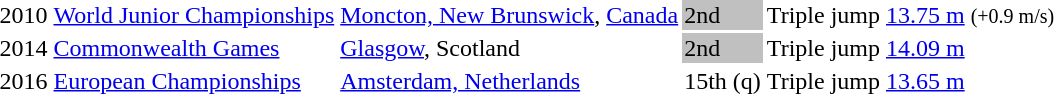<table>
<tr>
<td>2010</td>
<td><a href='#'>World Junior Championships</a></td>
<td><a href='#'>Moncton, New Brunswick</a>, <a href='#'>Canada</a></td>
<td bgcolor=silver>2nd</td>
<td>Triple jump</td>
<td><a href='#'>13.75 m</a>  <small>(+0.9 m/s)</small></td>
</tr>
<tr>
<td>2014</td>
<td><a href='#'>Commonwealth Games</a></td>
<td><a href='#'>Glasgow</a>, Scotland</td>
<td bgcolor=silver>2nd</td>
<td>Triple jump</td>
<td><a href='#'>14.09 m</a></td>
</tr>
<tr>
<td>2016</td>
<td><a href='#'>European Championships</a></td>
<td><a href='#'>Amsterdam, Netherlands</a></td>
<td>15th (q)</td>
<td>Triple jump</td>
<td><a href='#'>13.65 m</a></td>
</tr>
</table>
